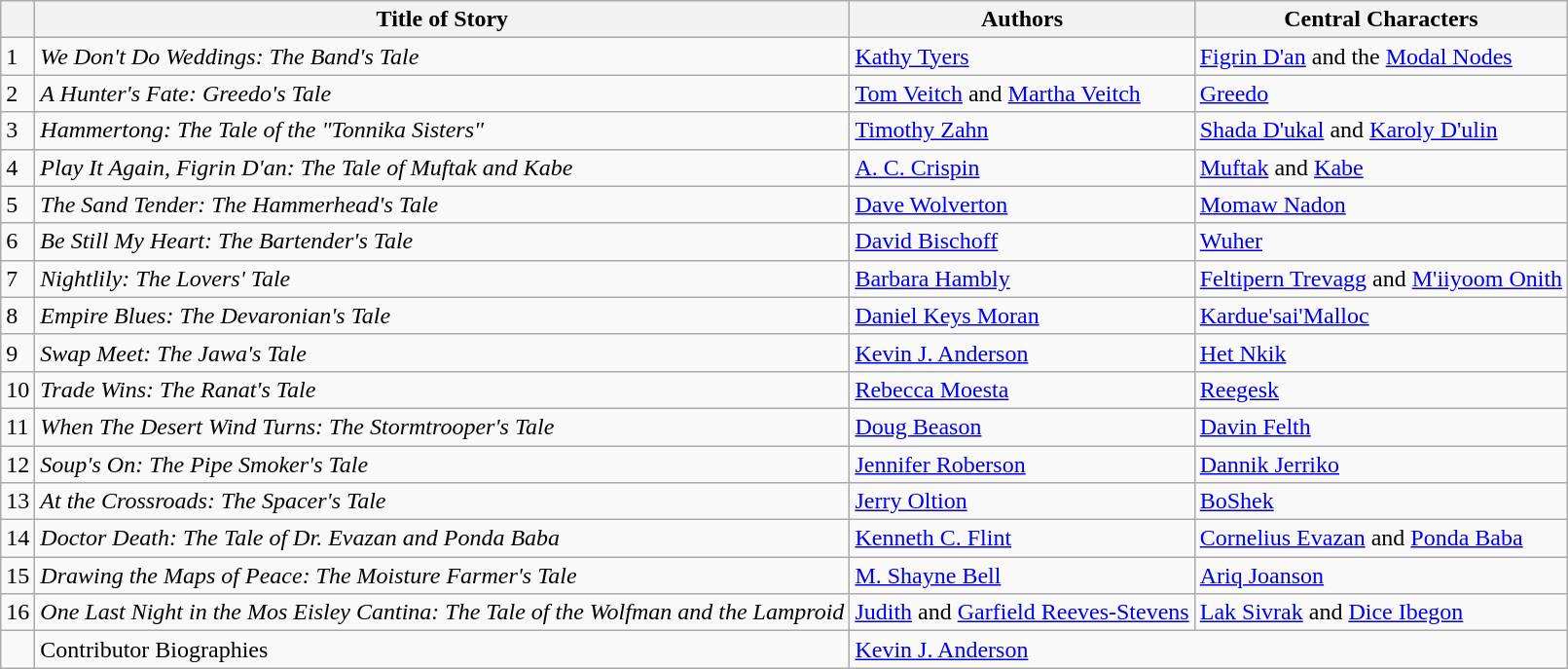<table class="wikitable sortable plainrowheaders">
<tr>
<th></th>
<th>Title of Story</th>
<th>Authors</th>
<th>Central Characters</th>
</tr>
<tr>
<td>1</td>
<td><em>We Don't Do Weddings: The Band's Tale</em></td>
<td><a href='#'>Kathy Tyers</a></td>
<td><a href='#'>Figrin D'an</a> and the <a href='#'>Modal Nodes</a></td>
</tr>
<tr>
<td>2</td>
<td><em>A Hunter's Fate: Greedo's Tale</em></td>
<td><a href='#'>Tom Veitch</a> and <a href='#'>Martha Veitch</a></td>
<td><a href='#'>Greedo</a></td>
</tr>
<tr>
<td>3</td>
<td><em>Hammertong: The Tale of the "Tonnika Sisters"</em></td>
<td><a href='#'>Timothy Zahn</a></td>
<td><a href='#'>Shada D'ukal</a> and <a href='#'>Karoly D'ulin</a></td>
</tr>
<tr>
<td>4</td>
<td><em>Play It Again, Figrin D'an: The Tale of Muftak and Kabe</em></td>
<td><a href='#'>A. C. Crispin</a></td>
<td><a href='#'>Muftak</a> and <a href='#'>Kabe</a></td>
</tr>
<tr>
<td>5</td>
<td><em>The Sand Tender: The Hammerhead's Tale</em></td>
<td><a href='#'>Dave Wolverton</a></td>
<td><a href='#'>Momaw Nadon</a></td>
</tr>
<tr>
<td>6</td>
<td><em>Be Still My Heart: The Bartender's Tale</em></td>
<td><a href='#'>David Bischoff</a></td>
<td><a href='#'>Wuher</a></td>
</tr>
<tr>
<td>7</td>
<td><em>Nightlily: The Lovers' Tale</em></td>
<td><a href='#'>Barbara Hambly</a></td>
<td><a href='#'>Feltipern Trevagg</a> and <a href='#'>M'iiyoom Onith</a></td>
</tr>
<tr>
<td>8</td>
<td><em>Empire Blues: The Devaronian's Tale</em></td>
<td><a href='#'>Daniel Keys Moran</a></td>
<td><a href='#'>Kardue'sai'Malloc</a></td>
</tr>
<tr>
<td>9</td>
<td><em>Swap Meet: The Jawa's Tale</em></td>
<td><a href='#'>Kevin J. Anderson</a></td>
<td><a href='#'>Het Nkik</a></td>
</tr>
<tr>
<td>10</td>
<td><em>Trade Wins: The Ranat's Tale</em></td>
<td><a href='#'>Rebecca Moesta</a></td>
<td><a href='#'>Reegesk</a></td>
</tr>
<tr>
<td>11</td>
<td><em>When The Desert Wind Turns: The Stormtrooper's Tale</em></td>
<td><a href='#'>Doug Beason</a></td>
<td><a href='#'>Davin Felth</a></td>
</tr>
<tr>
<td>12</td>
<td><em>Soup's On: The Pipe Smoker's Tale</em></td>
<td><a href='#'>Jennifer Roberson</a></td>
<td><a href='#'>Dannik Jerriko</a></td>
</tr>
<tr>
<td>13</td>
<td><em>At the Crossroads: The Spacer's Tale</em></td>
<td><a href='#'>Jerry Oltion</a></td>
<td><a href='#'>BoShek</a></td>
</tr>
<tr>
<td>14</td>
<td><em>Doctor Death: The Tale of Dr. Evazan and Ponda Baba</em></td>
<td><a href='#'>Kenneth C. Flint</a></td>
<td><a href='#'>Cornelius Evazan</a> and <a href='#'>Ponda Baba</a></td>
</tr>
<tr>
<td>15</td>
<td><em>Drawing the Maps of Peace: The Moisture Farmer's Tale</em></td>
<td><a href='#'>M. Shayne Bell</a></td>
<td><a href='#'>Ariq Joanson</a></td>
</tr>
<tr>
<td>16</td>
<td><em>One Last Night in the Mos Eisley Cantina: The Tale of the Wolfman and the Lamproid</em></td>
<td><a href='#'>Judith</a> and <a href='#'>Garfield Reeves-Stevens</a></td>
<td><a href='#'>Lak Sivrak</a> and <a href='#'>Dice Ibegon</a></td>
</tr>
<tr>
<td></td>
<td>Contributor Biographies</td>
<td colspan="2"><a href='#'>Kevin J. Anderson</a></td>
</tr>
</table>
